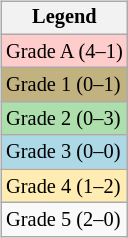<table>
<tr valign=top>
<td><br><table class="wikitable" style=font-size:85%>
<tr>
<th>Legend</th>
</tr>
<tr bgcolor=#ffcccc>
<td>Grade A (4–1)</td>
</tr>
<tr bgcolor=#C2B280>
<td>Grade 1 (0–1)</td>
</tr>
<tr bgcolor="#ADDFAD">
<td>Grade 2 (0–3)</td>
</tr>
<tr bgcolor="lightblue">
<td>Grade 3 (0–0)</td>
</tr>
<tr bgcolor=#ffecb2>
<td>Grade 4 (1–2)</td>
</tr>
<tr>
<td>Grade 5 (2–0)</td>
</tr>
</table>
</td>
<td></td>
</tr>
</table>
